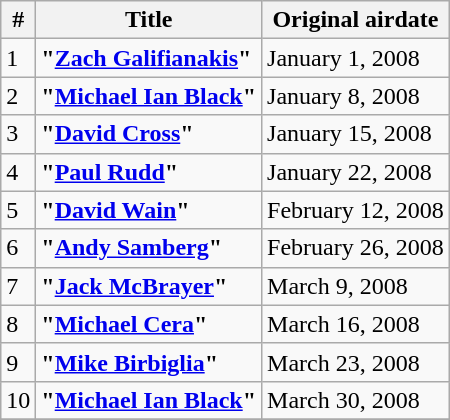<table class="wikitable">
<tr>
<th>#</th>
<th>Title</th>
<th>Original airdate</th>
</tr>
<tr>
<td>1</td>
<td><strong>"<a href='#'>Zach Galifianakis</a>"</strong></td>
<td>January 1, 2008</td>
</tr>
<tr>
<td>2</td>
<td><strong>"<a href='#'>Michael Ian Black</a>"</strong></td>
<td>January 8, 2008</td>
</tr>
<tr>
<td>3</td>
<td><strong>"<a href='#'>David Cross</a>"</strong></td>
<td>January 15, 2008</td>
</tr>
<tr>
<td>4</td>
<td><strong>"<a href='#'>Paul Rudd</a>"</strong></td>
<td>January 22, 2008</td>
</tr>
<tr>
<td>5</td>
<td><strong>"<a href='#'>David Wain</a>"</strong></td>
<td>February 12, 2008</td>
</tr>
<tr>
<td>6</td>
<td><strong>"<a href='#'>Andy Samberg</a>"</strong></td>
<td>February 26, 2008</td>
</tr>
<tr>
<td>7</td>
<td><strong>"<a href='#'>Jack McBrayer</a>"</strong></td>
<td>March 9, 2008</td>
</tr>
<tr>
<td>8</td>
<td><strong>"<a href='#'>Michael Cera</a>"</strong></td>
<td>March 16, 2008</td>
</tr>
<tr>
<td>9</td>
<td><strong>"<a href='#'>Mike Birbiglia</a>"</strong></td>
<td>March 23, 2008</td>
</tr>
<tr>
<td>10</td>
<td><strong>"<a href='#'>Michael Ian Black</a>"</strong></td>
<td>March 30, 2008</td>
</tr>
<tr>
</tr>
</table>
